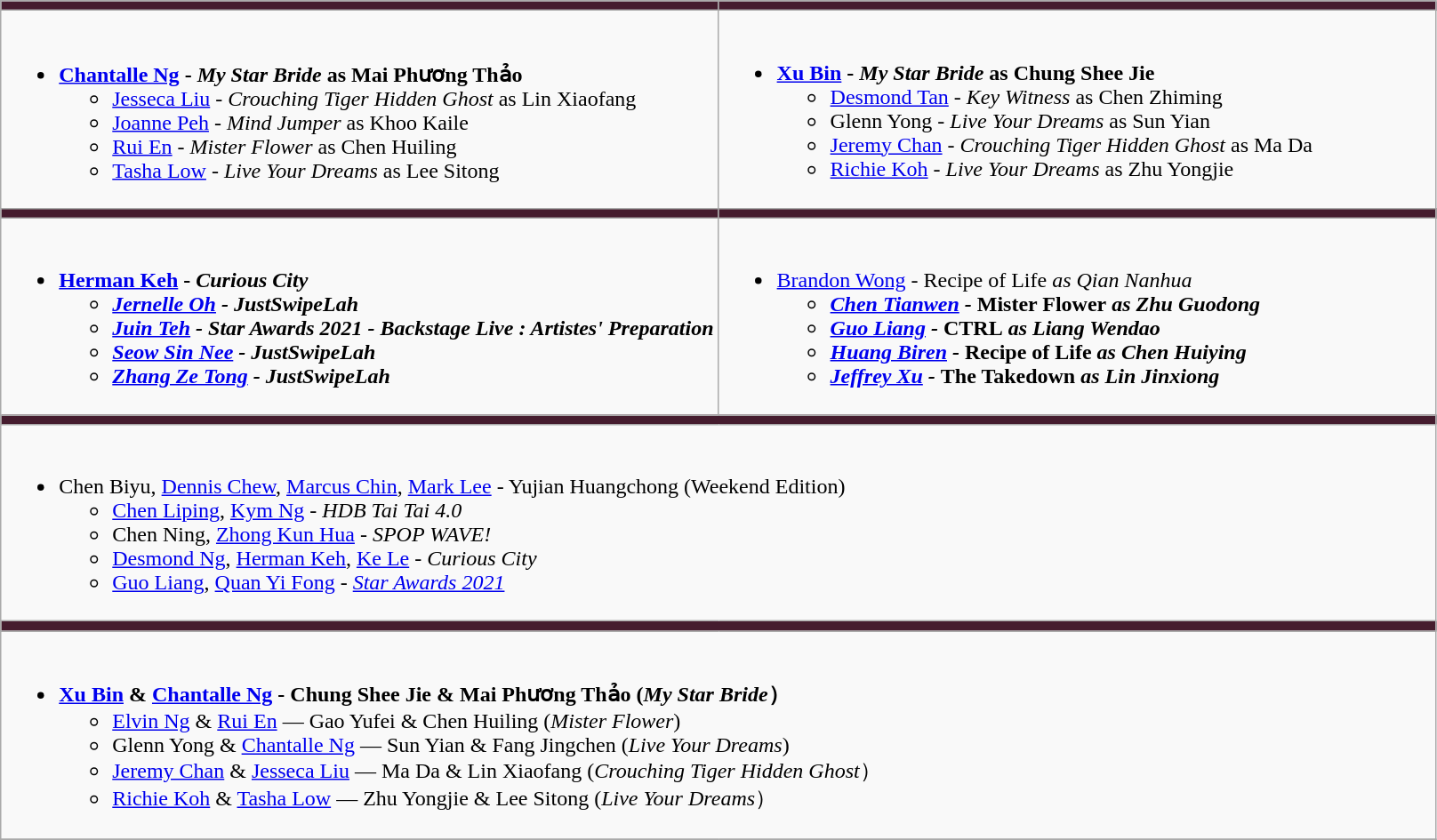<table class=wikitable>
<tr>
<th style="background:#451c2e; width: 50%"></th>
<th style="background:#451c2e; width: 50%"></th>
</tr>
<tr>
<td valign="top"><br><ul><li><strong><a href='#'>Chantalle Ng</a>   - <em>My Star Bride</em> as Mai Phương Thảo</strong><ul><li><a href='#'>Jesseca Liu</a> - <em>Crouching Tiger Hidden Ghost</em> as Lin Xiaofang</li><li><a href='#'>Joanne Peh</a> - <em>Mind Jumper</em> as Khoo Kaile</li><li><a href='#'>Rui En</a>  - <em>Mister Flower</em> as Chen Huiling</li><li><a href='#'>Tasha Low</a> - <em>Live Your Dreams</em> as Lee Sitong</li></ul></li></ul></td>
<td valign="top"><br><ul><li><strong><a href='#'>Xu Bin</a>  - <em>My Star Bride</em> as Chung Shee Jie</strong><ul><li><a href='#'>Desmond Tan</a> - <em>Key Witness</em> as Chen Zhiming</li><li>Glenn Yong - <em>Live Your Dreams</em> as Sun Yian</li><li><a href='#'>Jeremy Chan</a>  - <em>Crouching Tiger Hidden Ghost</em> as Ma Da</li><li><a href='#'>Richie Koh</a>  - <em>Live Your Dreams</em> as Zhu Yongjie</li></ul></li></ul></td>
</tr>
<tr>
<th style="background:#451c2e; width: 50%"></th>
<th style="background:#451c2e; width: 50%"></th>
</tr>
<tr>
<td valign="top"><br><ul><li><strong><a href='#'>Herman Keh</a>  - <em>Curious City<strong><em><ul><li><a href='#'>Jernelle Oh</a>  - </em>JustSwipeLah<em></li><li><a href='#'>Juin Teh</a> - </em>Star Awards 2021 - Backstage Live : Artistes' Preparation<em></li><li><a href='#'>Seow Sin Nee</a>  - </em>JustSwipeLah<em></li><li><a href='#'>Zhang Ze Tong</a>  - </em>JustSwipeLah<em></li></ul></li></ul></td>
<td valign="top"><br><ul><li></strong><a href='#'>Brandon Wong</a>  - </em>Recipe of Life<em> as Qian Nanhua<strong><ul><li><a href='#'>Chen Tianwen</a>  - </em>Mister Flower<em> as Zhu Guodong</li><li><a href='#'>Guo Liang</a>  - </em>CTRL<em> as Liang Wendao</li><li><a href='#'>Huang Biren</a> - </em>Recipe of Life<em> as Chen Huiying</li><li><a href='#'>Jeffrey Xu</a> - </em>The Takedown<em> as Lin Jinxiong</li></ul></li></ul></td>
</tr>
<tr>
<th scope="col" colspan="2" style="background:#451c2e"></th>
</tr>
<tr>
<td valign="top" colspan="2"><br><ul><li></strong>Chen Biyu, <a href='#'>Dennis Chew</a>, <a href='#'>Marcus Chin</a>, <a href='#'>Mark Lee</a>  - </em>Yujian Huangchong (Weekend Edition)</em></strong><ul><li><a href='#'>Chen Liping</a>, <a href='#'>Kym Ng</a>  - <em>HDB Tai Tai 4.0</em></li><li>Chen Ning, <a href='#'>Zhong Kun Hua</a>  - <em>SPOP WAVE!</em></li><li><a href='#'>Desmond Ng</a>, <a href='#'>Herman Keh</a>, <a href='#'>Ke Le</a>  - <em>Curious City</em></li><li><a href='#'>Guo Liang</a>, <a href='#'>Quan Yi Fong</a> - <em><a href='#'>Star Awards 2021</a></em></li></ul></li></ul></td>
</tr>
<tr>
<th scope="col" colspan="2" style="background:#451c2e"></th>
</tr>
<tr>
<td valign="top" colspan="2"><br><ul><li><strong><a href='#'>Xu Bin</a> & <a href='#'>Chantalle Ng</a>  - Chung Shee Jie & Mai Phương Thảo  (<em>My Star Bride</em>）</strong><ul><li><a href='#'>Elvin Ng</a> & <a href='#'>Rui En</a>  — Gao Yufei &  Chen Huiling (<em>Mister Flower</em>)</li><li>Glenn Yong & <a href='#'>Chantalle Ng</a>  — Sun Yian & Fang Jingchen  (<em>Live Your Dreams</em>)</li><li><a href='#'>Jeremy Chan</a> & <a href='#'>Jesseca Liu</a> — Ma Da & Lin Xiaofang (<em>Crouching Tiger Hidden Ghost</em>）</li><li><a href='#'>Richie Koh</a> & <a href='#'>Tasha Low</a>  — Zhu Yongjie & Lee Sitong (<em>Live Your Dreams</em>）</li></ul></li></ul></td>
</tr>
<tr>
</tr>
</table>
